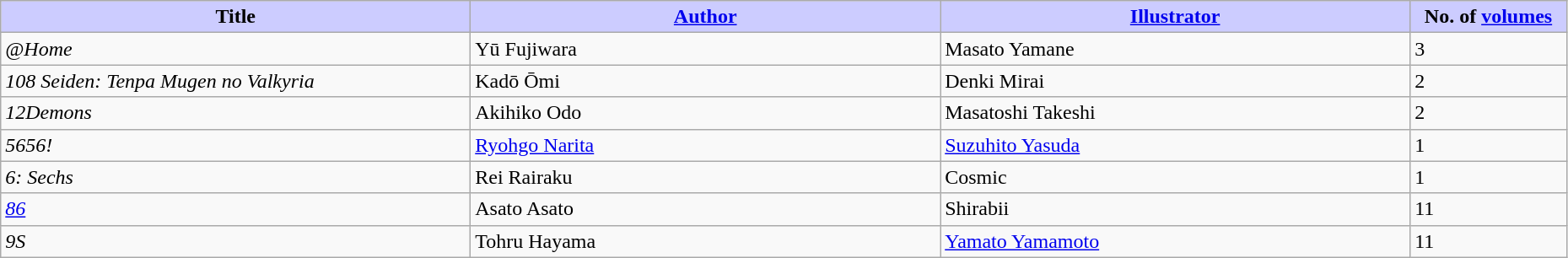<table class="wikitable" style="width: 98%;">
<tr>
<th width=30% style="background:#ccf;">Title</th>
<th width=30% style="background:#ccf;"><a href='#'>Author</a></th>
<th width=30% style="background:#ccf;"><a href='#'>Illustrator</a></th>
<th width=10% style="background:#ccf;">No. of <a href='#'>volumes</a></th>
</tr>
<tr>
<td><em>@Home</em></td>
<td>Yū Fujiwara</td>
<td>Masato Yamane</td>
<td>3</td>
</tr>
<tr>
<td><em>108 Seiden: Tenpa Mugen no Valkyria</em></td>
<td>Kadō Ōmi</td>
<td>Denki Mirai</td>
<td>2</td>
</tr>
<tr>
<td><em>12Demons</em></td>
<td>Akihiko Odo</td>
<td>Masatoshi Takeshi</td>
<td>2</td>
</tr>
<tr>
<td><em>5656!</em></td>
<td><a href='#'>Ryohgo Narita</a></td>
<td><a href='#'>Suzuhito Yasuda</a></td>
<td>1</td>
</tr>
<tr>
<td><em>6: Sechs</em></td>
<td>Rei Rairaku</td>
<td>Cosmic</td>
<td>1</td>
</tr>
<tr>
<td><em><a href='#'>86</a></em></td>
<td>Asato Asato</td>
<td>Shirabii</td>
<td>11</td>
</tr>
<tr>
<td><em>9S</em></td>
<td>Tohru Hayama</td>
<td><a href='#'>Yamato Yamamoto</a></td>
<td>11</td>
</tr>
</table>
